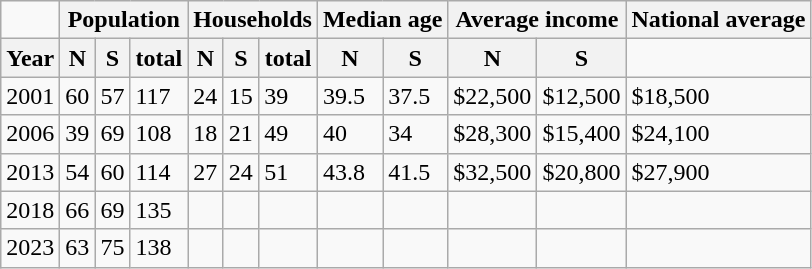<table class="wikitable">
<tr>
<td></td>
<th colspan="3">Population</th>
<th colspan="3">Households</th>
<th colspan="2">Median age</th>
<th colspan="2">Average income</th>
<th>National average</th>
</tr>
<tr>
<th>Year</th>
<th>N</th>
<th>S</th>
<th>total</th>
<th>N</th>
<th>S</th>
<th>total</th>
<th>N</th>
<th>S</th>
<th>N</th>
<th>S</th>
<td></td>
</tr>
<tr>
<td>2001</td>
<td>60</td>
<td>57</td>
<td>117</td>
<td>24</td>
<td>15</td>
<td>39</td>
<td>39.5</td>
<td>37.5</td>
<td>$22,500</td>
<td>$12,500</td>
<td>$18,500</td>
</tr>
<tr>
<td>2006</td>
<td>39</td>
<td>69</td>
<td>108</td>
<td>18</td>
<td>21</td>
<td>49</td>
<td>40</td>
<td>34</td>
<td>$28,300</td>
<td>$15,400</td>
<td>$24,100</td>
</tr>
<tr>
<td>2013</td>
<td>54</td>
<td>60</td>
<td>114</td>
<td>27</td>
<td>24</td>
<td>51</td>
<td>43.8</td>
<td>41.5</td>
<td>$32,500</td>
<td>$20,800</td>
<td>$27,900</td>
</tr>
<tr>
<td>2018</td>
<td>66</td>
<td>69</td>
<td>135</td>
<td></td>
<td></td>
<td></td>
<td></td>
<td></td>
<td></td>
<td></td>
<td></td>
</tr>
<tr>
<td>2023</td>
<td>63</td>
<td>75</td>
<td>138</td>
<td></td>
<td></td>
<td></td>
<td></td>
<td></td>
<td></td>
<td></td>
<td></td>
</tr>
</table>
